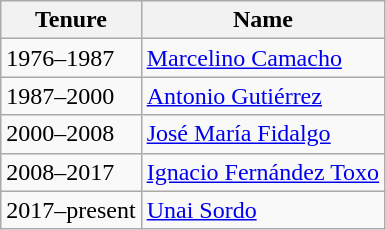<table class="wikitable">
<tr>
<th>Tenure</th>
<th>Name</th>
</tr>
<tr>
<td>1976–1987</td>
<td><a href='#'>Marcelino Camacho</a></td>
</tr>
<tr>
<td>1987–2000</td>
<td><a href='#'>Antonio Gutiérrez</a></td>
</tr>
<tr>
<td>2000–2008</td>
<td><a href='#'>José María Fidalgo</a></td>
</tr>
<tr>
<td>2008–2017</td>
<td><a href='#'>Ignacio Fernández Toxo</a></td>
</tr>
<tr>
<td>2017–present</td>
<td><a href='#'>Unai Sordo</a></td>
</tr>
</table>
